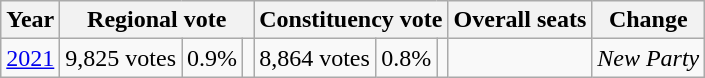<table class="wikitable">
<tr>
<th>Year</th>
<th colspan="3">Regional vote</th>
<th colspan="3">Constituency vote</th>
<th>Overall seats</th>
<th>Change</th>
</tr>
<tr>
<td><a href='#'>2021</a></td>
<td>9,825 votes</td>
<td>0.9%</td>
<td></td>
<td>8,864 votes</td>
<td>0.8%</td>
<td></td>
<td></td>
<td><em>New Party</em></td>
</tr>
</table>
